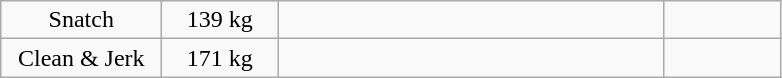<table class = "wikitable" style="text-align:center;">
<tr>
<td width=100>Snatch</td>
<td width=70>139 kg</td>
<td width=250 align=left></td>
<td width=70></td>
</tr>
<tr>
<td>Clean & Jerk</td>
<td>171 kg</td>
<td align=left></td>
<td></td>
</tr>
</table>
